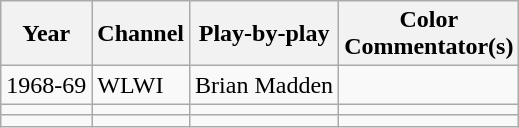<table class="wikitable mw-collapsible">
<tr>
<th>Year</th>
<th>Channel</th>
<th>Play-by-play</th>
<th>Color<br>Commentator(s)</th>
</tr>
<tr>
<td>1968-69</td>
<td>WLWI</td>
<td>Brian Madden</td>
<td></td>
</tr>
<tr>
<td></td>
<td></td>
<td></td>
<td></td>
</tr>
<tr>
<td></td>
<td></td>
<td></td>
<td></td>
</tr>
</table>
